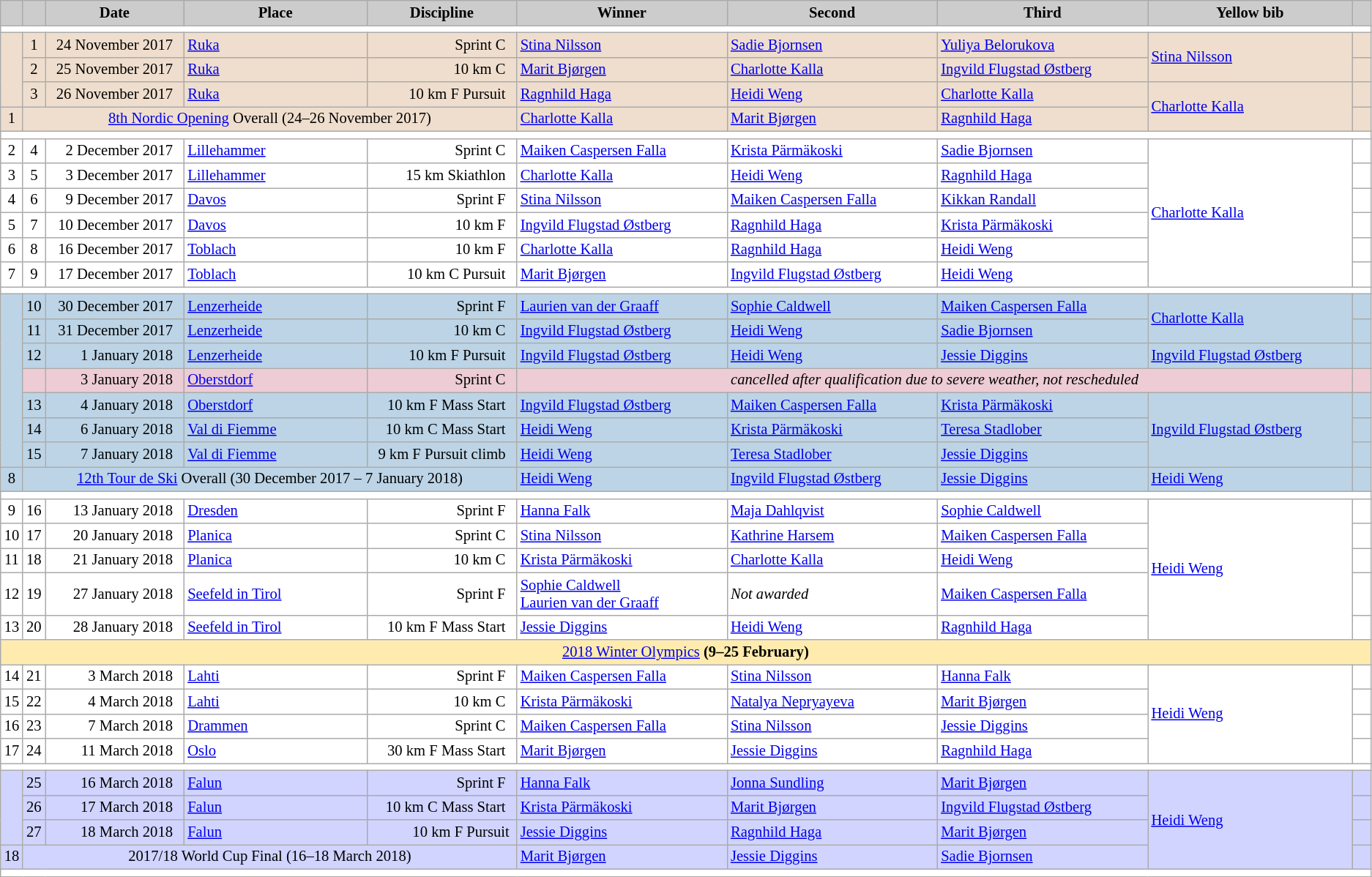<table class="wikitable plainrowheaders" style="background:#fff; font-size:86%; line-height:16px; border:grey solid 1px; border-collapse:collapse;">
<tr style="background:#ccc; text-align:center;">
<th scope="col" style="background:#ccc; width=20 px;"></th>
<th scope="col" style="background:#ccc; width=30 px;"></th>
<th scope="col" style="background:#ccc; width:120px;">Date</th>
<th scope="col" style="background:#ccc; width:160px;">Place</th>
<th scope="col" style="background:#ccc; width:130px;">Discipline</th>
<th scope="col" style="background:#ccc; width:185px;">Winner</th>
<th scope="col" style="background:#ccc; width:185px;">Second</th>
<th scope="col" style="background:#ccc; width:185px;">Third</th>
<th scope="col" style="background:#ccc; width:180px;">Yellow bib</th>
<th scope="col" style="background:#ccc; width:10px;"></th>
</tr>
<tr>
<td colspan=10></td>
</tr>
<tr bgcolor=#EFDECD>
<td rowspan=3></td>
<td align=center>1</td>
<td align=right>24 November 2017  </td>
<td> <a href='#'>Ruka</a></td>
<td align=right>Sprint C  </td>
<td> <a href='#'>Stina Nilsson</a></td>
<td> <a href='#'>Sadie Bjornsen</a></td>
<td> <a href='#'>Yuliya Belorukova</a></td>
<td rowspan=2> <a href='#'>Stina Nilsson</a></td>
<td></td>
</tr>
<tr bgcolor=#EFDECD>
<td align=center>2</td>
<td align=right>25 November 2017  </td>
<td> <a href='#'>Ruka</a></td>
<td align=right>10 km C  </td>
<td> <a href='#'>Marit Bjørgen</a></td>
<td> <a href='#'>Charlotte Kalla</a></td>
<td> <a href='#'>Ingvild Flugstad Østberg</a></td>
<td></td>
</tr>
<tr bgcolor=#EFDECD>
<td align=center>3</td>
<td align=right>26 November 2017  </td>
<td> <a href='#'>Ruka</a></td>
<td align=right>10 km F Pursuit  </td>
<td> <a href='#'>Ragnhild Haga</a></td>
<td> <a href='#'>Heidi Weng</a></td>
<td> <a href='#'>Charlotte Kalla</a></td>
<td rowspan=2> <a href='#'>Charlotte Kalla</a></td>
<td></td>
</tr>
<tr style="background-color: #EFDECD;">
<td align=center>1</td>
<td colspan=4 align=center><a href='#'>8th Nordic Opening</a> Overall (24–26 November 2017)</td>
<td> <a href='#'>Charlotte Kalla</a></td>
<td> <a href='#'>Marit Bjørgen</a></td>
<td> <a href='#'>Ragnhild Haga</a></td>
<td></td>
</tr>
<tr>
<td colspan=10></td>
</tr>
<tr>
<td align=center>2</td>
<td align=center>4</td>
<td align=right>2 December 2017  </td>
<td> <a href='#'>Lillehammer</a></td>
<td align=right>Sprint C  </td>
<td> <a href='#'>Maiken Caspersen Falla</a></td>
<td> <a href='#'>Krista Pärmäkoski</a></td>
<td> <a href='#'>Sadie Bjornsen</a></td>
<td rowspan=6> <a href='#'>Charlotte Kalla</a></td>
<td></td>
</tr>
<tr>
<td align=center>3</td>
<td align=center>5</td>
<td align=right>3 December 2017  </td>
<td> <a href='#'>Lillehammer</a></td>
<td align=right>15 km Skiathlon  </td>
<td> <a href='#'>Charlotte Kalla</a></td>
<td> <a href='#'>Heidi Weng</a></td>
<td> <a href='#'>Ragnhild Haga</a></td>
<td></td>
</tr>
<tr>
<td align=center>4</td>
<td align=center>6</td>
<td align=right>9 December 2017  </td>
<td> <a href='#'>Davos</a></td>
<td align=right>Sprint F  </td>
<td> <a href='#'>Stina Nilsson</a></td>
<td> <a href='#'>Maiken Caspersen Falla</a></td>
<td> <a href='#'>Kikkan Randall</a></td>
<td></td>
</tr>
<tr>
<td align=center>5</td>
<td align=center>7</td>
<td align=right>10 December 2017  </td>
<td> <a href='#'>Davos</a></td>
<td align=right>10 km F  </td>
<td> <a href='#'>Ingvild Flugstad Østberg</a></td>
<td> <a href='#'>Ragnhild Haga</a></td>
<td> <a href='#'>Krista Pärmäkoski</a></td>
<td></td>
</tr>
<tr>
<td align=center>6</td>
<td align=center>8</td>
<td align=right>16 December 2017  </td>
<td> <a href='#'>Toblach</a></td>
<td align=right>10 km F  </td>
<td> <a href='#'>Charlotte Kalla</a></td>
<td> <a href='#'>Ragnhild Haga</a></td>
<td> <a href='#'>Heidi Weng</a></td>
<td></td>
</tr>
<tr>
<td align=center>7</td>
<td align=center>9</td>
<td align=right>17 December 2017  </td>
<td> <a href='#'>Toblach</a></td>
<td align=right>10 km C Pursuit  </td>
<td> <a href='#'>Marit Bjørgen</a></td>
<td> <a href='#'>Ingvild Flugstad Østberg</a></td>
<td> <a href='#'>Heidi Weng</a></td>
<td></td>
</tr>
<tr>
<td colspan=10></td>
</tr>
<tr bgcolor=#BCD4E6>
<td rowspan=7></td>
<td align=center>10</td>
<td align=right>30 December 2017  </td>
<td> <a href='#'>Lenzerheide</a></td>
<td align=right>Sprint F  </td>
<td> <a href='#'>Laurien van der Graaff</a></td>
<td> <a href='#'>Sophie Caldwell</a></td>
<td> <a href='#'>Maiken Caspersen Falla</a></td>
<td rowspan=2> <a href='#'>Charlotte Kalla</a></td>
<td></td>
</tr>
<tr bgcolor=#BCD4E6>
<td align=center>11</td>
<td align=right>31 December 2017  </td>
<td> <a href='#'>Lenzerheide</a></td>
<td align=right>10 km C  </td>
<td> <a href='#'>Ingvild Flugstad Østberg</a></td>
<td> <a href='#'>Heidi Weng</a></td>
<td> <a href='#'>Sadie Bjornsen</a></td>
<td></td>
</tr>
<tr bgcolor=#BCD4E6>
<td align=center>12</td>
<td align=right>1 January 2018  </td>
<td> <a href='#'>Lenzerheide</a></td>
<td align=right>10 km F Pursuit  </td>
<td> <a href='#'>Ingvild Flugstad Østberg</a></td>
<td> <a href='#'>Heidi Weng</a></td>
<td> <a href='#'>Jessie Diggins</a></td>
<td> <a href='#'>Ingvild Flugstad Østberg</a></td>
<td></td>
</tr>
<tr bgcolor=#EDCCD5>
<td></td>
<td align=right> 3 January 2018  </td>
<td> <a href='#'>Oberstdorf</a></td>
<td align=right>Sprint C  </td>
<td colspan=4 align=center><em>cancelled after qualification due to severe weather, not rescheduled</em></td>
<td></td>
</tr>
<tr bgcolor=#BCD4E6>
<td align=center>13</td>
<td align=right>4 January 2018  </td>
<td> <a href='#'>Oberstdorf</a></td>
<td align=right>10 km F Mass Start  </td>
<td> <a href='#'>Ingvild Flugstad Østberg</a></td>
<td> <a href='#'>Maiken Caspersen Falla</a></td>
<td> <a href='#'>Krista Pärmäkoski</a></td>
<td rowspan=3> <a href='#'>Ingvild Flugstad Østberg</a></td>
<td></td>
</tr>
<tr bgcolor=#BCD4E6>
<td align=center>14</td>
<td align=right>6 January 2018  </td>
<td> <a href='#'>Val di Fiemme</a></td>
<td align=right>10 km C Mass Start  </td>
<td> <a href='#'>Heidi Weng</a></td>
<td> <a href='#'>Krista Pärmäkoski</a></td>
<td> <a href='#'>Teresa Stadlober</a></td>
<td></td>
</tr>
<tr bgcolor=#BCD4E6>
<td align=center>15</td>
<td align=right>7 January 2018  </td>
<td> <a href='#'>Val di Fiemme</a></td>
<td align=right>9 km F Pursuit climb  </td>
<td> <a href='#'>Heidi Weng</a></td>
<td> <a href='#'>Teresa Stadlober</a></td>
<td> <a href='#'>Jessie Diggins</a></td>
<td></td>
</tr>
<tr bgcolor=#BCD4E6>
<td align=center>8</td>
<td colspan=4 align=center><a href='#'>12th Tour de Ski</a> Overall (30 December 2017 – 7 January 2018)</td>
<td> <a href='#'>Heidi Weng</a></td>
<td> <a href='#'>Ingvild Flugstad Østberg</a></td>
<td> <a href='#'>Jessie Diggins</a></td>
<td> <a href='#'>Heidi Weng</a></td>
<td></td>
</tr>
<tr>
<td colspan=10></td>
</tr>
<tr>
<td align=center>9</td>
<td align=center>16</td>
<td align=right>13 January 2018  </td>
<td> <a href='#'>Dresden</a></td>
<td align=right>Sprint F  </td>
<td> <a href='#'>Hanna Falk</a></td>
<td> <a href='#'>Maja Dahlqvist</a></td>
<td> <a href='#'>Sophie Caldwell</a></td>
<td rowspan=5> <a href='#'>Heidi Weng</a></td>
<td></td>
</tr>
<tr>
<td align=center>10</td>
<td align=center>17</td>
<td align=right>20 January 2018  </td>
<td> <a href='#'>Planica</a></td>
<td align=right>Sprint C  </td>
<td> <a href='#'>Stina Nilsson</a></td>
<td> <a href='#'>Kathrine Harsem</a></td>
<td> <a href='#'>Maiken Caspersen Falla</a></td>
<td></td>
</tr>
<tr>
<td align=center>11</td>
<td align=center>18</td>
<td align=right>21 January 2018  </td>
<td> <a href='#'>Planica</a></td>
<td align=right>10 km C  </td>
<td> <a href='#'>Krista Pärmäkoski</a></td>
<td> <a href='#'>Charlotte Kalla</a></td>
<td> <a href='#'>Heidi Weng</a></td>
<td></td>
</tr>
<tr>
<td align=center>12</td>
<td align=center>19</td>
<td align=right>27 January 2018  </td>
<td> <a href='#'>Seefeld in Tirol</a></td>
<td align=right>Sprint F  </td>
<td> <a href='#'>Sophie Caldwell</a> <br>  <a href='#'>Laurien van der Graaff</a></td>
<td><em>Not awarded</em></td>
<td> <a href='#'>Maiken Caspersen Falla</a></td>
<td></td>
</tr>
<tr>
<td align=center>13</td>
<td align=center>20</td>
<td align=right>28 January 2018  </td>
<td> <a href='#'>Seefeld in Tirol</a></td>
<td align=right>10 km F Mass Start  </td>
<td> <a href='#'>Jessie Diggins</a></td>
<td> <a href='#'>Heidi Weng</a></td>
<td> <a href='#'>Ragnhild Haga</a></td>
<td></td>
</tr>
<tr style="background:#FFEBAD">
<td colspan=11 align=center><a href='#'>2018 Winter Olympics</a> <strong>(9–25 February)</strong></td>
</tr>
<tr>
<td align=center>14</td>
<td align=center>21</td>
<td align=right>3 March 2018  </td>
<td> <a href='#'>Lahti</a></td>
<td align=right>Sprint F  </td>
<td> <a href='#'>Maiken Caspersen Falla</a></td>
<td> <a href='#'>Stina Nilsson</a></td>
<td> <a href='#'>Hanna Falk</a></td>
<td rowspan=4> <a href='#'>Heidi Weng</a></td>
<td></td>
</tr>
<tr>
<td align=center>15</td>
<td align=center>22</td>
<td align=right>4 March 2018  </td>
<td> <a href='#'>Lahti</a></td>
<td align=right>10 km C  </td>
<td> <a href='#'>Krista Pärmäkoski</a></td>
<td> <a href='#'>Natalya Nepryayeva</a></td>
<td> <a href='#'>Marit Bjørgen</a></td>
<td></td>
</tr>
<tr>
<td align=center>16</td>
<td align=center>23</td>
<td align=right>7 March 2018  </td>
<td> <a href='#'>Drammen</a></td>
<td align=right>Sprint C  </td>
<td> <a href='#'>Maiken Caspersen Falla</a></td>
<td> <a href='#'>Stina Nilsson</a></td>
<td> <a href='#'>Jessie Diggins</a></td>
<td></td>
</tr>
<tr>
<td align=center>17</td>
<td align=center>24</td>
<td align=right>11 March 2018  </td>
<td> <a href='#'>Oslo</a></td>
<td align=right>30 km F Mass Start  </td>
<td> <a href='#'>Marit Bjørgen</a></td>
<td> <a href='#'>Jessie Diggins</a></td>
<td> <a href='#'>Ragnhild Haga</a></td>
<td></td>
</tr>
<tr>
<td colspan=10></td>
</tr>
<tr bgcolor=#D0D4FF>
<td rowspan=3></td>
<td align=center>25</td>
<td align=right>16 March 2018  </td>
<td> <a href='#'>Falun</a></td>
<td align=right>Sprint F  </td>
<td> <a href='#'>Hanna Falk</a></td>
<td> <a href='#'>Jonna Sundling</a></td>
<td> <a href='#'>Marit Bjørgen</a></td>
<td rowspan=4> <a href='#'>Heidi Weng</a></td>
<td></td>
</tr>
<tr bgcolor=#D0D4FF>
<td align=center>26</td>
<td align=right>17 March 2018  </td>
<td> <a href='#'>Falun</a></td>
<td align=right>10 km C Mass Start  </td>
<td> <a href='#'>Krista Pärmäkoski</a></td>
<td> <a href='#'>Marit Bjørgen</a></td>
<td> <a href='#'>Ingvild Flugstad Østberg</a></td>
<td></td>
</tr>
<tr bgcolor=#D0D4FF>
<td align=center>27</td>
<td align=right>18 March 2018  </td>
<td> <a href='#'>Falun</a></td>
<td align=right>10 km F Pursuit </td>
<td> <a href='#'>Jessie Diggins</a></td>
<td> <a href='#'>Ragnhild Haga</a></td>
<td> <a href='#'>Marit Bjørgen</a></td>
<td></td>
</tr>
<tr style="background-color: #D0D4FF;">
<td align=center>18</td>
<td colspan=4 align=center>2017/18 World Cup Final (16–18 March 2018)</td>
<td> <a href='#'>Marit Bjørgen</a></td>
<td> <a href='#'>Jessie Diggins</a></td>
<td> <a href='#'>Sadie Bjornsen</a></td>
<td></td>
</tr>
<tr>
<td colspan=10></td>
</tr>
</table>
